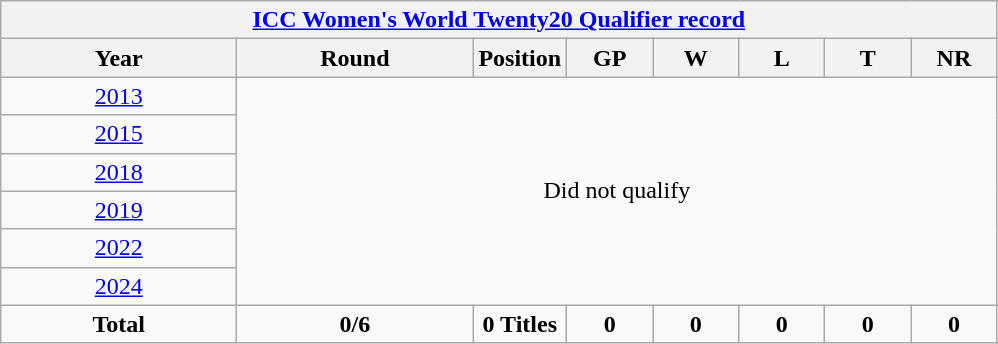<table class="wikitable" style="text-align: center;">
<tr>
<th colspan=8><a href='#'>ICC Women's World Twenty20 Qualifier record</a></th>
</tr>
<tr>
<th width=150>Year</th>
<th width=150>Round</th>
<th width=>Position</th>
<th width=50>GP</th>
<th width=50>W</th>
<th width=50>L</th>
<th width=50>T</th>
<th width=50>NR</th>
</tr>
<tr>
<td> <a href='#'>2013</a></td>
<td colspan=7  rowspan=6>Did not qualify</td>
</tr>
<tr>
<td> <a href='#'>2015</a></td>
</tr>
<tr>
<td> <a href='#'>2018</a></td>
</tr>
<tr>
<td> <a href='#'>2019</a></td>
</tr>
<tr>
<td> <a href='#'>2022</a></td>
</tr>
<tr>
<td> <a href='#'>2024</a></td>
</tr>
<tr>
<td><strong>Total</strong></td>
<td><strong>0/6</strong></td>
<td><strong>0 Titles</strong></td>
<td><strong>0</strong></td>
<td><strong>0</strong></td>
<td><strong>0</strong></td>
<td><strong>0</strong></td>
<td><strong>0</strong></td>
</tr>
</table>
